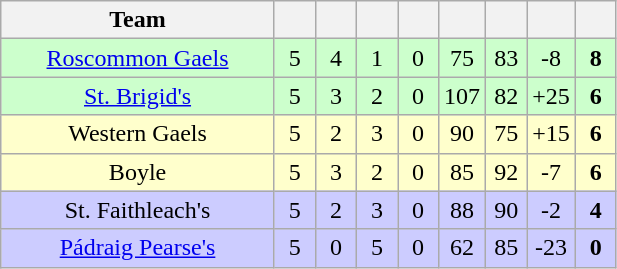<table class="wikitable" style="text-align:center">
<tr>
<th style="width:175px;">Team</th>
<th width="20"></th>
<th width="20"></th>
<th width="20"></th>
<th width="20"></th>
<th width="20"></th>
<th width="20"></th>
<th width="20"></th>
<th width="20"></th>
</tr>
<tr style="background:#cfc;">
<td><a href='#'>Roscommon Gaels</a></td>
<td>5</td>
<td>4</td>
<td>1</td>
<td>0</td>
<td>75</td>
<td>83</td>
<td>-8</td>
<td><strong>8</strong></td>
</tr>
<tr style="background:#cfc;">
<td><a href='#'>St. Brigid's</a></td>
<td>5</td>
<td>3</td>
<td>2</td>
<td>0</td>
<td>107</td>
<td>82</td>
<td>+25</td>
<td><strong>6</strong></td>
</tr>
<tr style="background:#ffc;">
<td>Western Gaels</td>
<td>5</td>
<td>2</td>
<td>3</td>
<td>0</td>
<td>90</td>
<td>75</td>
<td>+15</td>
<td><strong>6</strong></td>
</tr>
<tr style="background:#ffc;">
<td>Boyle</td>
<td>5</td>
<td>3</td>
<td>2</td>
<td>0</td>
<td>85</td>
<td>92</td>
<td>-7</td>
<td><strong>6</strong></td>
</tr>
<tr style="background:#ccf;">
<td>St. Faithleach's</td>
<td>5</td>
<td>2</td>
<td>3</td>
<td>0</td>
<td>88</td>
<td>90</td>
<td>-2</td>
<td><strong>4</strong></td>
</tr>
<tr style="background:#ccf;">
<td><a href='#'>Pádraig Pearse's</a></td>
<td>5</td>
<td>0</td>
<td>5</td>
<td>0</td>
<td>62</td>
<td>85</td>
<td>-23</td>
<td><strong>0</strong></td>
</tr>
</table>
